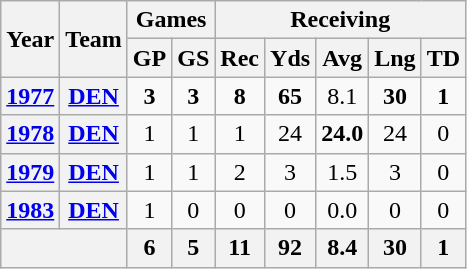<table class="wikitable" style="text-align:center">
<tr>
<th rowspan="2">Year</th>
<th rowspan="2">Team</th>
<th colspan="2">Games</th>
<th colspan="5">Receiving</th>
</tr>
<tr>
<th>GP</th>
<th>GS</th>
<th>Rec</th>
<th>Yds</th>
<th>Avg</th>
<th>Lng</th>
<th>TD</th>
</tr>
<tr>
<th><a href='#'>1977</a></th>
<th><a href='#'>DEN</a></th>
<td><strong>3</strong></td>
<td><strong>3</strong></td>
<td><strong>8</strong></td>
<td><strong>65</strong></td>
<td>8.1</td>
<td><strong>30</strong></td>
<td><strong>1</strong></td>
</tr>
<tr>
<th><a href='#'>1978</a></th>
<th><a href='#'>DEN</a></th>
<td>1</td>
<td>1</td>
<td>1</td>
<td>24</td>
<td><strong>24.0</strong></td>
<td>24</td>
<td>0</td>
</tr>
<tr>
<th><a href='#'>1979</a></th>
<th><a href='#'>DEN</a></th>
<td>1</td>
<td>1</td>
<td>2</td>
<td>3</td>
<td>1.5</td>
<td>3</td>
<td>0</td>
</tr>
<tr>
<th><a href='#'>1983</a></th>
<th><a href='#'>DEN</a></th>
<td>1</td>
<td>0</td>
<td>0</td>
<td>0</td>
<td>0.0</td>
<td>0</td>
<td>0</td>
</tr>
<tr>
<th colspan="2"></th>
<th>6</th>
<th>5</th>
<th>11</th>
<th>92</th>
<th>8.4</th>
<th>30</th>
<th>1</th>
</tr>
</table>
